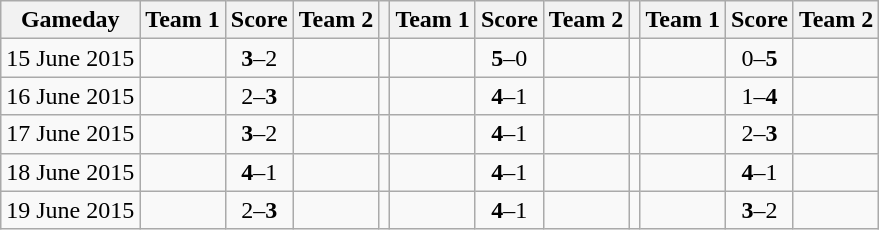<table class="wikitable">
<tr>
<th>Gameday</th>
<th>Team 1</th>
<th>Score</th>
<th>Team 2</th>
<th></th>
<th>Team 1</th>
<th>Score</th>
<th>Team 2</th>
<th></th>
<th>Team 1</th>
<th>Score</th>
<th>Team 2</th>
</tr>
<tr>
<td>15 June 2015</td>
<td><strong></strong></td>
<td align="center"><strong>3</strong>–2</td>
<td></td>
<td></td>
<td><strong></strong></td>
<td align="center"><strong>5</strong>–0</td>
<td></td>
<td></td>
<td></td>
<td align="center">0–<strong>5</strong></td>
<td><strong></strong></td>
</tr>
<tr>
<td>16 June 2015</td>
<td></td>
<td align="center">2–<strong>3</strong></td>
<td><strong></strong></td>
<td></td>
<td><strong></strong></td>
<td align="center"><strong>4</strong>–1</td>
<td></td>
<td></td>
<td></td>
<td align="center">1–<strong>4</strong></td>
<td><strong></strong></td>
</tr>
<tr>
<td>17 June 2015</td>
<td><strong></strong></td>
<td align="center"><strong>3</strong>–2</td>
<td></td>
<td></td>
<td><strong></strong></td>
<td align="center"><strong>4</strong>–1</td>
<td></td>
<td></td>
<td></td>
<td align="center">2–<strong>3</strong></td>
<td><strong></strong></td>
</tr>
<tr>
<td>18 June 2015</td>
<td><strong></strong></td>
<td align="center"><strong>4</strong>–1</td>
<td></td>
<td></td>
<td><strong></strong></td>
<td align="center"><strong>4</strong>–1</td>
<td></td>
<td></td>
<td><strong></strong></td>
<td align="center"><strong>4</strong>–1</td>
<td></td>
</tr>
<tr>
<td>19 June 2015</td>
<td></td>
<td align="center">2–<strong>3</strong></td>
<td><strong></strong></td>
<td></td>
<td><strong></strong></td>
<td align="center"><strong>4</strong>–1</td>
<td></td>
<td></td>
<td><strong></strong></td>
<td align="center"><strong>3</strong>–2</td>
<td></td>
</tr>
</table>
